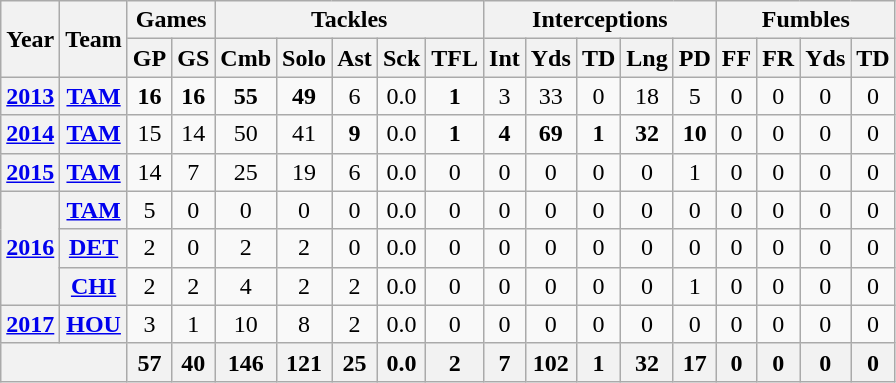<table class="wikitable" style="text-align:center">
<tr>
<th rowspan="2">Year</th>
<th rowspan="2">Team</th>
<th colspan="2">Games</th>
<th colspan="5">Tackles</th>
<th colspan="5">Interceptions</th>
<th colspan="4">Fumbles</th>
</tr>
<tr>
<th>GP</th>
<th>GS</th>
<th>Cmb</th>
<th>Solo</th>
<th>Ast</th>
<th>Sck</th>
<th>TFL</th>
<th>Int</th>
<th>Yds</th>
<th>TD</th>
<th>Lng</th>
<th>PD</th>
<th>FF</th>
<th>FR</th>
<th>Yds</th>
<th>TD</th>
</tr>
<tr>
<th><a href='#'>2013</a></th>
<th><a href='#'>TAM</a></th>
<td><strong>16</strong></td>
<td><strong>16</strong></td>
<td><strong>55</strong></td>
<td><strong>49</strong></td>
<td>6</td>
<td>0.0</td>
<td><strong>1</strong></td>
<td>3</td>
<td>33</td>
<td>0</td>
<td>18</td>
<td>5</td>
<td>0</td>
<td>0</td>
<td>0</td>
<td>0</td>
</tr>
<tr>
<th><a href='#'>2014</a></th>
<th><a href='#'>TAM</a></th>
<td>15</td>
<td>14</td>
<td>50</td>
<td>41</td>
<td><strong>9</strong></td>
<td>0.0</td>
<td><strong>1</strong></td>
<td><strong>4</strong></td>
<td><strong>69</strong></td>
<td><strong>1</strong></td>
<td><strong>32</strong></td>
<td><strong>10</strong></td>
<td>0</td>
<td>0</td>
<td>0</td>
<td>0</td>
</tr>
<tr>
<th><a href='#'>2015</a></th>
<th><a href='#'>TAM</a></th>
<td>14</td>
<td>7</td>
<td>25</td>
<td>19</td>
<td>6</td>
<td>0.0</td>
<td>0</td>
<td>0</td>
<td>0</td>
<td>0</td>
<td>0</td>
<td>1</td>
<td>0</td>
<td>0</td>
<td>0</td>
<td>0</td>
</tr>
<tr>
<th rowspan="3"><a href='#'>2016</a></th>
<th><a href='#'>TAM</a></th>
<td>5</td>
<td>0</td>
<td>0</td>
<td>0</td>
<td>0</td>
<td>0.0</td>
<td>0</td>
<td>0</td>
<td>0</td>
<td>0</td>
<td>0</td>
<td>0</td>
<td>0</td>
<td>0</td>
<td>0</td>
<td>0</td>
</tr>
<tr>
<th><a href='#'>DET</a></th>
<td>2</td>
<td>0</td>
<td>2</td>
<td>2</td>
<td>0</td>
<td>0.0</td>
<td>0</td>
<td>0</td>
<td>0</td>
<td>0</td>
<td>0</td>
<td>0</td>
<td>0</td>
<td>0</td>
<td>0</td>
<td>0</td>
</tr>
<tr>
<th><a href='#'>CHI</a></th>
<td>2</td>
<td>2</td>
<td>4</td>
<td>2</td>
<td>2</td>
<td>0.0</td>
<td>0</td>
<td>0</td>
<td>0</td>
<td>0</td>
<td>0</td>
<td>1</td>
<td>0</td>
<td>0</td>
<td>0</td>
<td>0</td>
</tr>
<tr>
<th><a href='#'>2017</a></th>
<th><a href='#'>HOU</a></th>
<td>3</td>
<td>1</td>
<td>10</td>
<td>8</td>
<td>2</td>
<td>0.0</td>
<td>0</td>
<td>0</td>
<td>0</td>
<td>0</td>
<td>0</td>
<td>0</td>
<td>0</td>
<td>0</td>
<td>0</td>
<td>0</td>
</tr>
<tr>
<th colspan="2"></th>
<th>57</th>
<th>40</th>
<th>146</th>
<th>121</th>
<th>25</th>
<th>0.0</th>
<th>2</th>
<th>7</th>
<th>102</th>
<th>1</th>
<th>32</th>
<th>17</th>
<th>0</th>
<th>0</th>
<th>0</th>
<th>0</th>
</tr>
</table>
